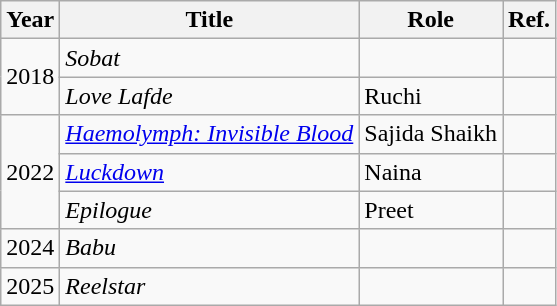<table class="wikitable">
<tr>
<th>Year</th>
<th>Title</th>
<th>Role</th>
<th>Ref.</th>
</tr>
<tr>
<td rowspan="2">2018</td>
<td><em>Sobat</em></td>
<td></td>
<td></td>
</tr>
<tr>
<td><em>Love Lafde</em></td>
<td>Ruchi</td>
<td></td>
</tr>
<tr>
<td rowspan="3">2022</td>
<td><em><a href='#'>Haemolymph: Invisible Blood</a></em></td>
<td>Sajida Shaikh</td>
<td></td>
</tr>
<tr>
<td><em><a href='#'>Luckdown</a></em></td>
<td>Naina</td>
<td></td>
</tr>
<tr>
<td><em>Epilogue</em></td>
<td>Preet</td>
<td></td>
</tr>
<tr>
<td>2024</td>
<td><em>Babu</em></td>
<td></td>
<td></td>
</tr>
<tr>
<td>2025</td>
<td><em>Reelstar</em></td>
<td></td>
<td></td>
</tr>
</table>
